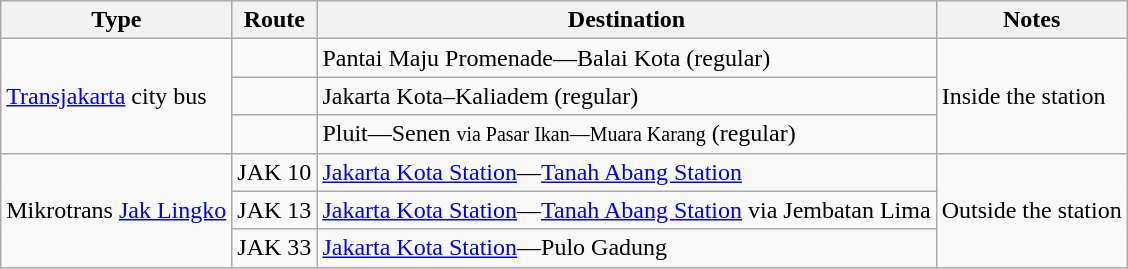<table class="wikitable">
<tr>
<th>Type</th>
<th>Route</th>
<th>Destination</th>
<th>Notes</th>
</tr>
<tr>
<td rowspan="3"><a href='#'>Transjakarta</a> city bus</td>
<td></td>
<td>Pantai Maju Promenade—Balai Kota (regular)</td>
<td rowspan="3">Inside the station</td>
</tr>
<tr>
<td></td>
<td>Jakarta Kota–Kaliadem (regular)</td>
</tr>
<tr>
<td></td>
<td>Pluit—Senen <small>via Pasar Ikan—Muara Karang</small> (regular)</td>
</tr>
<tr>
<td rowspan="3">Mikrotrans <a href='#'>Jak Lingko</a></td>
<td>JAK 10</td>
<td><a href='#'>Jakarta Kota Station</a>—<a href='#'>Tanah Abang Station</a></td>
<td rowspan="3">Outside the station</td>
</tr>
<tr>
<td>JAK 13</td>
<td><a href='#'>Jakarta Kota Station</a>—<a href='#'>Tanah Abang Station</a> via Jembatan Lima</td>
</tr>
<tr>
<td>JAK 33</td>
<td><a href='#'>Jakarta Kota Station</a>—Pulo Gadung</td>
</tr>
</table>
